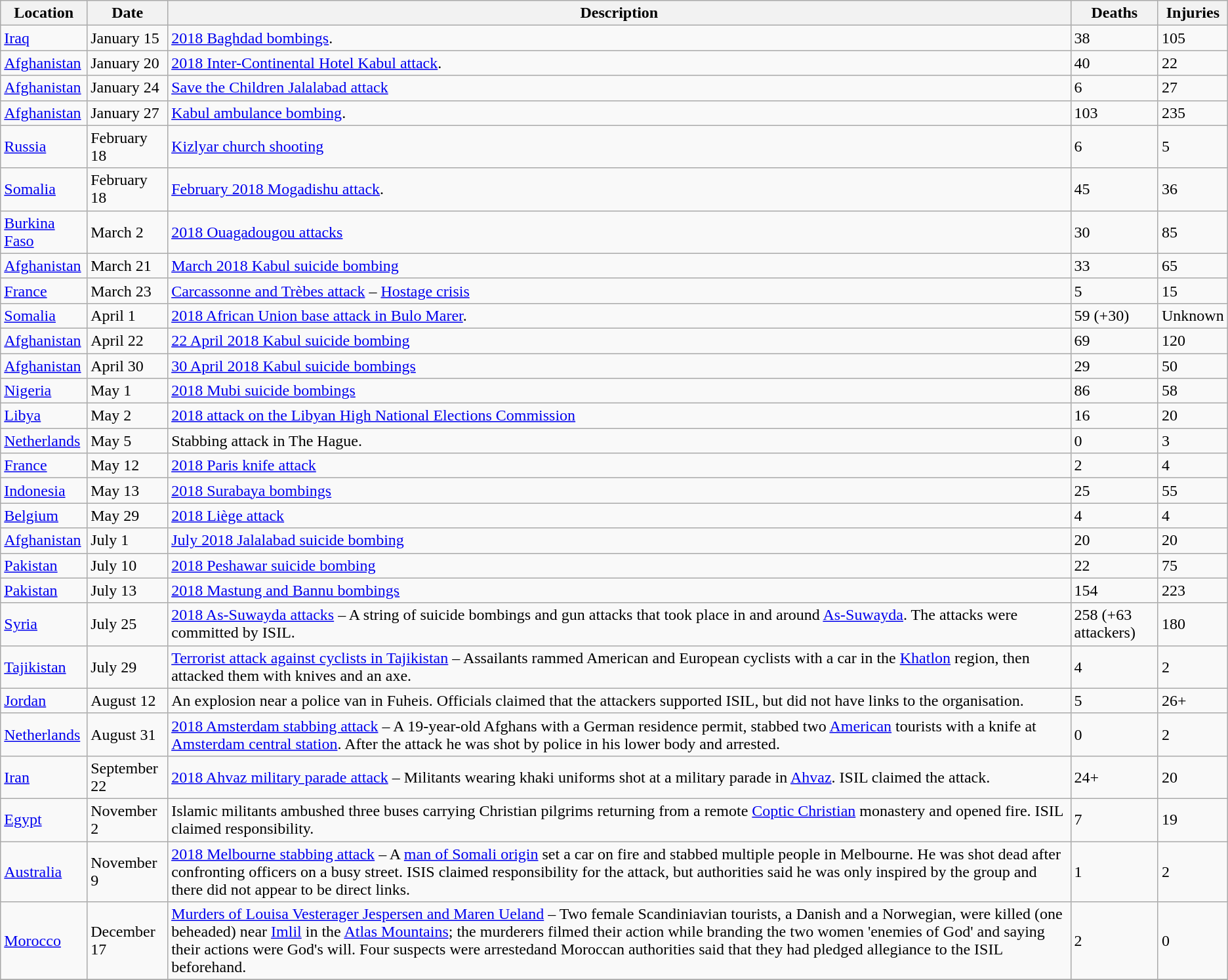<table class="wikitable sortable">
<tr>
<th scope="col">Location</th>
<th scope="col" data-sort-type="date">Date</th>
<th scope="col" class="unsortable">Description</th>
<th scope="col" data-sort-type="number">Deaths</th>
<th scope="col" data-sort-type="number">Injuries</th>
</tr>
<tr>
<td><a href='#'>Iraq</a></td>
<td>January 15</td>
<td><a href='#'>2018 Baghdad bombings</a>.</td>
<td>38</td>
<td>105</td>
</tr>
<tr>
<td><a href='#'>Afghanistan</a></td>
<td>January 20</td>
<td><a href='#'>2018 Inter-Continental Hotel Kabul attack</a>.</td>
<td>40</td>
<td>22</td>
</tr>
<tr>
<td><a href='#'>Afghanistan</a></td>
<td>January 24</td>
<td><a href='#'>Save the Children Jalalabad attack</a></td>
<td>6</td>
<td>27</td>
</tr>
<tr>
<td><a href='#'>Afghanistan</a></td>
<td>January 27</td>
<td><a href='#'>Kabul ambulance bombing</a>.</td>
<td>103</td>
<td>235</td>
</tr>
<tr>
<td><a href='#'>Russia</a></td>
<td>February 18</td>
<td><a href='#'>Kizlyar church shooting</a></td>
<td>6</td>
<td>5</td>
</tr>
<tr>
<td><a href='#'>Somalia</a></td>
<td>February 18</td>
<td><a href='#'>February 2018 Mogadishu attack</a>.</td>
<td>45</td>
<td>36</td>
</tr>
<tr>
<td><a href='#'>Burkina Faso</a></td>
<td>March 2</td>
<td><a href='#'>2018 Ouagadougou attacks</a></td>
<td>30</td>
<td>85</td>
</tr>
<tr>
<td><a href='#'>Afghanistan</a></td>
<td>March 21</td>
<td><a href='#'>March 2018 Kabul suicide bombing</a></td>
<td>33</td>
<td>65</td>
</tr>
<tr>
<td><a href='#'>France</a></td>
<td>March 23</td>
<td><a href='#'>Carcassonne and Trèbes attack</a> – <a href='#'>Hostage crisis</a></td>
<td>5</td>
<td>15</td>
</tr>
<tr>
<td><a href='#'>Somalia</a></td>
<td>April 1</td>
<td><a href='#'>2018 African Union base attack in Bulo Marer</a>.</td>
<td>59 (+30)</td>
<td>Unknown</td>
</tr>
<tr>
<td><a href='#'>Afghanistan</a></td>
<td>April 22</td>
<td><a href='#'>22 April 2018 Kabul suicide bombing</a></td>
<td>69</td>
<td>120</td>
</tr>
<tr>
<td><a href='#'>Afghanistan</a></td>
<td>April 30</td>
<td><a href='#'>30 April 2018 Kabul suicide bombings</a></td>
<td>29</td>
<td>50</td>
</tr>
<tr>
<td><a href='#'>Nigeria</a></td>
<td>May 1</td>
<td><a href='#'>2018 Mubi suicide bombings</a></td>
<td>86</td>
<td>58</td>
</tr>
<tr>
<td><a href='#'>Libya</a></td>
<td>May 2</td>
<td><a href='#'>2018 attack on the Libyan High National Elections Commission</a></td>
<td>16</td>
<td>20</td>
</tr>
<tr>
<td><a href='#'>Netherlands</a></td>
<td>May 5</td>
<td>Stabbing attack in The Hague.</td>
<td>0</td>
<td>3</td>
</tr>
<tr>
<td><a href='#'>France</a></td>
<td>May 12</td>
<td><a href='#'>2018 Paris knife attack</a></td>
<td>2</td>
<td>4</td>
</tr>
<tr>
<td><a href='#'>Indonesia</a></td>
<td>May 13</td>
<td><a href='#'>2018 Surabaya bombings</a></td>
<td>25</td>
<td>55</td>
</tr>
<tr>
<td><a href='#'>Belgium</a></td>
<td>May 29</td>
<td><a href='#'>2018 Liège attack</a></td>
<td>4</td>
<td>4</td>
</tr>
<tr>
<td><a href='#'>Afghanistan</a></td>
<td>July 1</td>
<td><a href='#'>July 2018 Jalalabad suicide bombing</a></td>
<td>20</td>
<td>20</td>
</tr>
<tr>
<td><a href='#'>Pakistan</a></td>
<td>July 10</td>
<td><a href='#'>2018 Peshawar suicide bombing</a></td>
<td>22</td>
<td>75</td>
</tr>
<tr>
<td><a href='#'>Pakistan</a></td>
<td>July 13</td>
<td><a href='#'>2018 Mastung and Bannu bombings</a></td>
<td>154</td>
<td>223</td>
</tr>
<tr>
<td><a href='#'>Syria</a></td>
<td>July 25</td>
<td><a href='#'>2018 As-Suwayda attacks</a> – A string of suicide bombings and gun attacks that took place in and around <a href='#'>As-Suwayda</a>. The attacks were committed by ISIL.</td>
<td>258 (+63 attackers)</td>
<td>180</td>
</tr>
<tr>
<td><a href='#'>Tajikistan</a></td>
<td>July 29</td>
<td><a href='#'>Terrorist attack against cyclists in Tajikistan</a> – Assailants rammed American and European cyclists with a car in the <a href='#'>Khatlon</a> region, then attacked them with knives and an axe.</td>
<td>4</td>
<td>2</td>
</tr>
<tr>
<td><a href='#'>Jordan</a></td>
<td>August 12</td>
<td>An explosion near a police van in Fuheis. Officials claimed that the attackers supported ISIL, but did not have links to the organisation.</td>
<td>5</td>
<td>26+</td>
</tr>
<tr>
<td><a href='#'>Netherlands</a></td>
<td>August 31</td>
<td><a href='#'>2018 Amsterdam stabbing attack</a> – A 19-year-old Afghans with a German residence permit, stabbed two <a href='#'>American</a> tourists with a knife at <a href='#'>Amsterdam central station</a>. After the attack he was shot by police in his lower body and arrested.</td>
<td>0</td>
<td>2</td>
</tr>
<tr>
<td><a href='#'>Iran</a></td>
<td>September 22</td>
<td><a href='#'>2018 Ahvaz military parade attack</a> – Militants wearing khaki uniforms shot at a military parade in <a href='#'>Ahvaz</a>. ISIL claimed the attack.</td>
<td>24+</td>
<td>20</td>
</tr>
<tr>
<td><a href='#'>Egypt</a></td>
<td>November 2</td>
<td>Islamic militants ambushed three buses carrying Christian pilgrims returning from a remote <a href='#'>Coptic Christian</a> monastery and opened fire. ISIL claimed responsibility.</td>
<td>7</td>
<td>19</td>
</tr>
<tr>
<td><a href='#'>Australia</a></td>
<td>November 9</td>
<td><a href='#'>2018 Melbourne stabbing attack</a> – A <a href='#'>man of Somali origin</a> set a car on fire and stabbed multiple people in Melbourne. He was shot dead after confronting officers on a busy street. ISIS claimed responsibility for the attack, but authorities said he was only inspired by the group and there did not appear to be direct links.</td>
<td>1</td>
<td>2</td>
</tr>
<tr>
<td><a href='#'>Morocco</a></td>
<td>December 17</td>
<td><a href='#'>Murders of Louisa Vesterager Jespersen and Maren Ueland</a> – Two female Scandiniavian tourists, a Danish and a Norwegian, were killed (one beheaded) near <a href='#'>Imlil</a> in the <a href='#'>Atlas Mountains</a>; the murderers filmed their action while branding the two women 'enemies of God' and saying their actions were God's will. Four suspects were arrestedand Moroccan authorities said that they had pledged allegiance to the ISIL beforehand.</td>
<td>2</td>
<td>0</td>
</tr>
<tr>
</tr>
</table>
